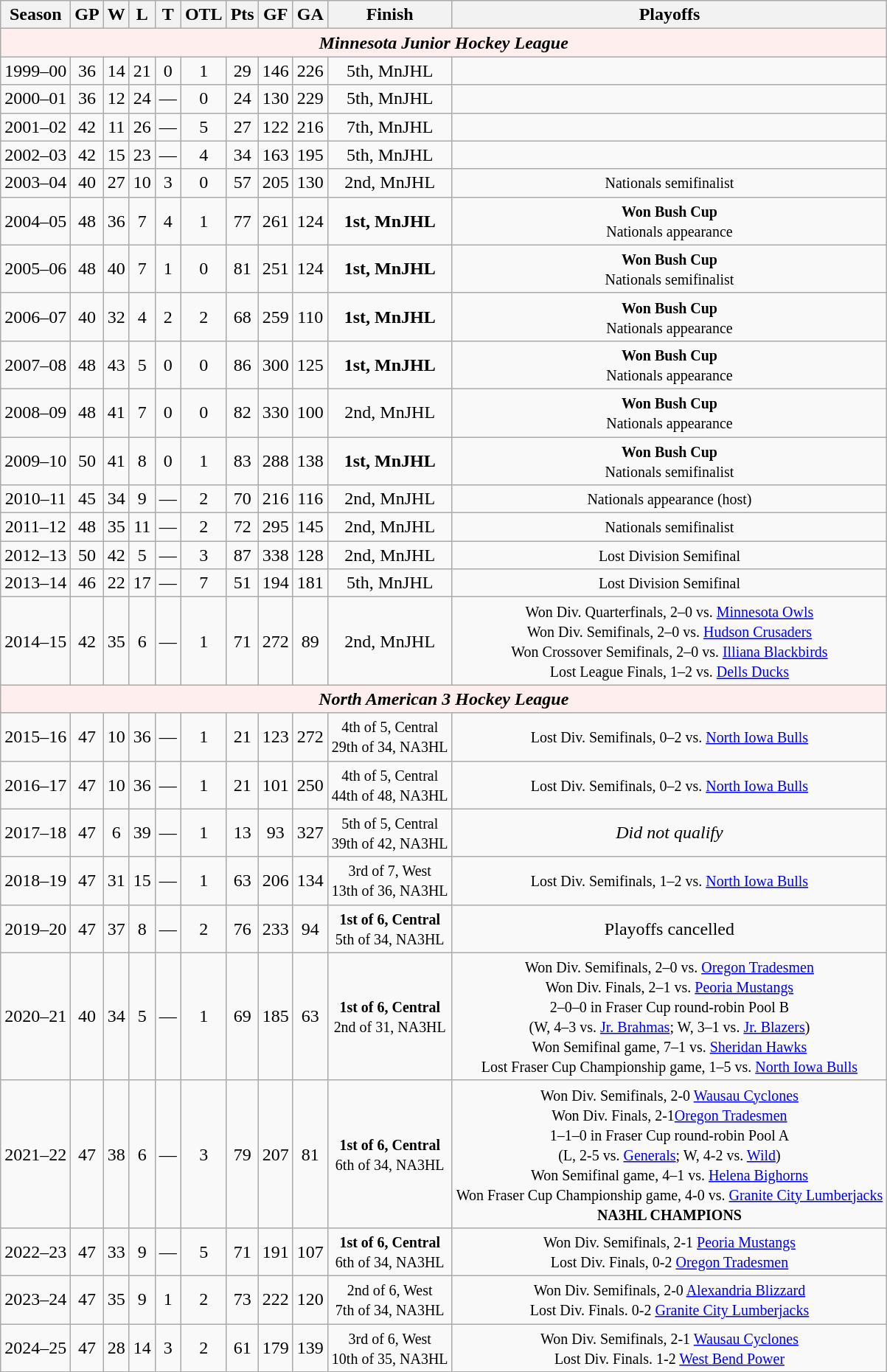<table class="wikitable" style="text-align:center">
<tr>
<th>Season</th>
<th>GP</th>
<th>W</th>
<th>L</th>
<th>T</th>
<th>OTL</th>
<th>Pts</th>
<th>GF</th>
<th>GA</th>
<th>Finish</th>
<th>Playoffs</th>
</tr>
<tr bgcolor="#ffeeee">
<td colspan="12"><strong><em>Minnesota Junior Hockey League</em></strong></td>
</tr>
<tr>
<td>1999–00</td>
<td>36</td>
<td>14</td>
<td>21</td>
<td>0</td>
<td>1</td>
<td>29</td>
<td>146</td>
<td>226</td>
<td>5th, MnJHL</td>
<td></td>
</tr>
<tr>
<td>2000–01</td>
<td>36</td>
<td>12</td>
<td>24</td>
<td>—</td>
<td>0</td>
<td>24</td>
<td>130</td>
<td>229</td>
<td>5th, MnJHL</td>
<td></td>
</tr>
<tr>
<td>2001–02</td>
<td>42</td>
<td>11</td>
<td>26</td>
<td>—</td>
<td>5</td>
<td>27</td>
<td>122</td>
<td>216</td>
<td>7th, MnJHL</td>
<td></td>
</tr>
<tr>
<td>2002–03</td>
<td>42</td>
<td>15</td>
<td>23</td>
<td>—</td>
<td>4</td>
<td>34</td>
<td>163</td>
<td>195</td>
<td>5th, MnJHL</td>
<td></td>
</tr>
<tr>
<td>2003–04</td>
<td>40</td>
<td>27</td>
<td>10</td>
<td>3</td>
<td>0</td>
<td>57</td>
<td>205</td>
<td>130</td>
<td>2nd, MnJHL</td>
<td><small>Nationals semifinalist</small></td>
</tr>
<tr>
<td>2004–05</td>
<td>48</td>
<td>36</td>
<td>7</td>
<td>4</td>
<td>1</td>
<td>77</td>
<td>261</td>
<td>124</td>
<td><strong>1st, MnJHL</strong></td>
<td><small><strong>Won Bush Cup</strong><br> Nationals appearance</small></td>
</tr>
<tr>
<td>2005–06</td>
<td>48</td>
<td>40</td>
<td>7</td>
<td>1</td>
<td>0</td>
<td>81</td>
<td>251</td>
<td>124</td>
<td><strong>1st, MnJHL</strong></td>
<td><small><strong>Won Bush Cup</strong><br> Nationals semifinalist</small></td>
</tr>
<tr>
<td>2006–07</td>
<td>40</td>
<td>32</td>
<td>4</td>
<td>2</td>
<td>2</td>
<td>68</td>
<td>259</td>
<td>110</td>
<td><strong>1st, MnJHL</strong></td>
<td><small><strong>Won Bush Cup</strong><br>Nationals appearance</small></td>
</tr>
<tr>
<td>2007–08</td>
<td>48</td>
<td>43</td>
<td>5</td>
<td>0</td>
<td>0</td>
<td>86</td>
<td>300</td>
<td>125</td>
<td><strong>1st, MnJHL</strong></td>
<td><small><strong>Won Bush Cup</strong><br>Nationals appearance</small></td>
</tr>
<tr>
<td>2008–09</td>
<td>48</td>
<td>41</td>
<td>7</td>
<td>0</td>
<td>0</td>
<td>82</td>
<td>330</td>
<td>100</td>
<td>2nd, MnJHL</td>
<td><small><strong>Won Bush Cup</strong><br>Nationals appearance</small></td>
</tr>
<tr>
<td>2009–10</td>
<td>50</td>
<td>41</td>
<td>8</td>
<td>0</td>
<td>1</td>
<td>83</td>
<td>288</td>
<td>138</td>
<td><strong>1st, MnJHL</strong></td>
<td><small><strong>Won Bush Cup</strong><br>Nationals semifinalist</small></td>
</tr>
<tr>
<td>2010–11</td>
<td>45</td>
<td>34</td>
<td>9</td>
<td>—</td>
<td>2</td>
<td>70</td>
<td>216</td>
<td>116</td>
<td>2nd, MnJHL</td>
<td><small>Nationals appearance (host)</small></td>
</tr>
<tr>
<td>2011–12</td>
<td>48</td>
<td>35</td>
<td>11</td>
<td>—</td>
<td>2</td>
<td>72</td>
<td>295</td>
<td>145</td>
<td>2nd, MnJHL</td>
<td><small>Nationals semifinalist</small></td>
</tr>
<tr>
<td>2012–13</td>
<td>50</td>
<td>42</td>
<td>5</td>
<td>—</td>
<td>3</td>
<td>87</td>
<td>338</td>
<td>128</td>
<td>2nd, MnJHL</td>
<td><small>Lost Division Semifinal</small></td>
</tr>
<tr>
<td>2013–14</td>
<td>46</td>
<td>22</td>
<td>17</td>
<td>—</td>
<td>7</td>
<td>51</td>
<td>194</td>
<td>181</td>
<td>5th, MnJHL</td>
<td><small>Lost Division Semifinal</small></td>
</tr>
<tr>
<td>2014–15</td>
<td>42</td>
<td>35</td>
<td>6</td>
<td>—</td>
<td>1</td>
<td>71</td>
<td>272</td>
<td>89</td>
<td>2nd, MnJHL</td>
<td><small>Won Div. Quarterfinals, 2–0 vs. <a href='#'>Minnesota Owls</a><br>Won Div. Semifinals, 2–0 vs. <a href='#'>Hudson Crusaders</a><br>Won Crossover Semifinals, 2–0 vs. <a href='#'>Illiana Blackbirds</a><br>Lost League Finals, 1–2 vs. <a href='#'>Dells Ducks</a></small></td>
</tr>
<tr bgcolor="#ffeeee">
<td colspan="12"><strong><em>North American 3 Hockey League</em></strong></td>
</tr>
<tr>
<td>2015–16</td>
<td>47</td>
<td>10</td>
<td>36</td>
<td>—</td>
<td>1</td>
<td>21</td>
<td>123</td>
<td>272</td>
<td><small>4th of 5, Central<br>29th of 34, NA3HL</small></td>
<td><small>Lost Div. Semifinals, 0–2 vs. <a href='#'>North Iowa Bulls</a></small></td>
</tr>
<tr>
<td>2016–17</td>
<td>47</td>
<td>10</td>
<td>36</td>
<td>—</td>
<td>1</td>
<td>21</td>
<td>101</td>
<td>250</td>
<td><small>4th of 5, Central<br>44th of 48, NA3HL</small></td>
<td><small>Lost Div. Semifinals, 0–2 vs. <a href='#'>North Iowa Bulls</a></small></td>
</tr>
<tr>
<td>2017–18</td>
<td>47</td>
<td>6</td>
<td>39</td>
<td>—</td>
<td>1</td>
<td>13</td>
<td>93</td>
<td>327</td>
<td><small>5th of 5, Central<br>39th of 42, NA3HL</small></td>
<td><em>Did not qualify</em></td>
</tr>
<tr>
<td>2018–19</td>
<td>47</td>
<td>31</td>
<td>15</td>
<td>—</td>
<td>1</td>
<td>63</td>
<td>206</td>
<td>134</td>
<td><small>3rd of 7, West<br>13th of 36, NA3HL</small></td>
<td><small>Lost Div. Semifinals, 1–2 vs. <a href='#'>North Iowa Bulls</a></small></td>
</tr>
<tr>
<td>2019–20</td>
<td>47</td>
<td>37</td>
<td>8</td>
<td>—</td>
<td>2</td>
<td>76</td>
<td>233</td>
<td>94</td>
<td><small><strong>1st of 6, Central</strong><br>5th of 34, NA3HL</small></td>
<td>Playoffs cancelled</td>
</tr>
<tr>
<td>2020–21</td>
<td>40</td>
<td>34</td>
<td>5</td>
<td>—</td>
<td>1</td>
<td>69</td>
<td>185</td>
<td>63</td>
<td><small><strong>1st of 6, Central</strong><br>2nd of 31, NA3HL</small></td>
<td><small>Won Div. Semifinals, 2–0 vs. <a href='#'>Oregon Tradesmen</a><br>Won Div. Finals, 2–1 vs. <a href='#'>Peoria Mustangs</a><br>2–0–0 in Fraser Cup round-robin Pool B<br>(W, 4–3 vs. <a href='#'>Jr. Brahmas</a>; W, 3–1 vs. <a href='#'>Jr. Blazers</a>)<br>Won Semifinal game, 7–1 vs. <a href='#'>Sheridan Hawks</a><br>Lost Fraser Cup Championship game, 1–5 vs. <a href='#'>North Iowa Bulls</a></small></td>
</tr>
<tr>
<td>2021–22</td>
<td>47</td>
<td>38</td>
<td>6</td>
<td>—</td>
<td>3</td>
<td>79</td>
<td>207</td>
<td>81</td>
<td><small><strong>1st of 6, Central</strong><br>6th of 34, NA3HL</small></td>
<td><small>Won Div. Semifinals, 2-0 <a href='#'>Wausau Cyclones</a><br>Won Div. Finals, 2-1<a href='#'>Oregon Tradesmen</a><br>1–1–0 in Fraser Cup round-robin Pool A<br>(L, 2-5 vs. <a href='#'>Generals</a>; W, 4-2 vs. <a href='#'>Wild</a>)<br>Won Semifinal game, 4–1 vs. <a href='#'>Helena Bighorns</a><br>Won Fraser Cup Championship game, 4-0 vs. <a href='#'>Granite City Lumberjacks</a><br><strong>NA3HL CHAMPIONS</strong></small></td>
</tr>
<tr>
<td>2022–23</td>
<td>47</td>
<td>33</td>
<td>9</td>
<td>—</td>
<td>5</td>
<td>71</td>
<td>191</td>
<td>107</td>
<td><small><strong>1st of 6, Central</strong><br>6th of 34, NA3HL</small></td>
<td><small>Won Div. Semifinals, 2-1 <a href='#'>Peoria Mustangs</a><br>Lost Div. Finals, 0-2 <a href='#'>Oregon Tradesmen</a></small></td>
</tr>
<tr>
<td>2023–24</td>
<td>47</td>
<td>35</td>
<td>9</td>
<td>1</td>
<td>2</td>
<td>73</td>
<td>222</td>
<td>120</td>
<td><small>2nd of 6, West<br>7th of 34, NA3HL</small></td>
<td><small>Won Div. Semifinals, 2-0 <a href='#'>Alexandria Blizzard</a><br>Lost Div. Finals. 0-2 <a href='#'>Granite City Lumberjacks</a></small></td>
</tr>
<tr>
<td>2024–25</td>
<td>47</td>
<td>28</td>
<td>14</td>
<td>3</td>
<td>2</td>
<td>61</td>
<td>179</td>
<td>139</td>
<td><small>3rd of 6, West<br>10th of 35, NA3HL</small></td>
<td><small>Won Div. Semifinals, 2-1 <a href='#'>Wausau Cyclones</a><br>Lost Div. Finals. 1-2 <a href='#'>West Bend Power</a></small></td>
</tr>
</table>
